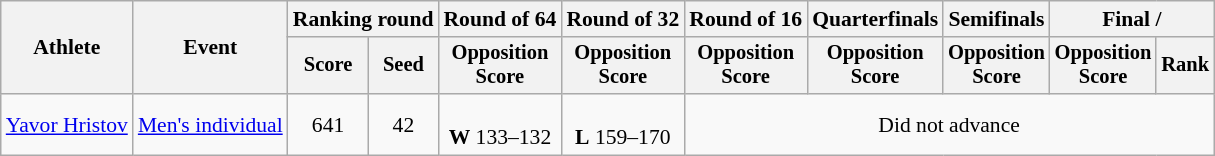<table class="wikitable" style="font-size:90%">
<tr>
<th rowspan="2">Athlete</th>
<th rowspan="2">Event</th>
<th colspan="2">Ranking round</th>
<th>Round of 64</th>
<th>Round of 32</th>
<th>Round of 16</th>
<th>Quarterfinals</th>
<th>Semifinals</th>
<th colspan="2">Final / </th>
</tr>
<tr style="font-size:95%">
<th>Score</th>
<th>Seed</th>
<th>Opposition<br>Score</th>
<th>Opposition<br>Score</th>
<th>Opposition<br>Score</th>
<th>Opposition<br>Score</th>
<th>Opposition<br>Score</th>
<th>Opposition<br>Score</th>
<th>Rank</th>
</tr>
<tr align=center>
<td align=left><a href='#'>Yavor Hristov</a></td>
<td align=left><a href='#'>Men's individual</a></td>
<td>641</td>
<td>42</td>
<td><br><strong>W</strong> 133–132</td>
<td><br><strong>L</strong> 159–170</td>
<td colspan=5>Did not advance</td>
</tr>
</table>
